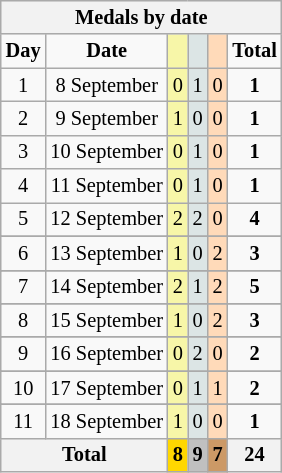<table class="wikitable" style="font-size:85%">
<tr style="background:#efefef;">
<th colspan=6>Medals by date</th>
</tr>
<tr style="text-align:center;">
<td><strong>Day</strong></td>
<td><strong>Date</strong></td>
<td style="background:#F7F6A8;"></td>
<td style="background:#DCE5E5;"></td>
<td style="background:#FFDAB9;"></td>
<td><strong>Total</strong></td>
</tr>
<tr style="text-align:center;">
<td>1</td>
<td>8 September</td>
<td style="background:#F7F6A8;">0</td>
<td style="background:#DCE5E5;">1</td>
<td style="background:#FFDAB9;">0</td>
<td><strong>1</strong></td>
</tr>
<tr style="text-align:center;">
<td>2</td>
<td>9 September</td>
<td style="background:#F7F6A8;">1</td>
<td style="background:#DCE5E5;">0</td>
<td style="background:#FFDAB9;">0</td>
<td><strong>1</strong></td>
</tr>
<tr style="text-align:center;">
<td>3</td>
<td>10 September</td>
<td style="background:#F7F6A8;">0</td>
<td style="background:#DCE5E5;">1</td>
<td style="background:#FFDAB9;">0</td>
<td><strong>1</strong></td>
</tr>
<tr style="text-align:center;">
<td>4</td>
<td>11 September</td>
<td style="background:#F7F6A8;">0</td>
<td style="background:#DCE5E5;">1</td>
<td style="background:#FFDAB9;">0</td>
<td><strong>1</strong></td>
</tr>
<tr style="text-align:center;">
<td>5</td>
<td>12 September</td>
<td style="background:#F7F6A8;">2</td>
<td style="background:#DCE5E5;">2</td>
<td style="background:#FFDAB9;">0</td>
<td><strong>4</strong></td>
</tr>
<tr>
</tr>
<tr style="text-align:center;">
<td>6</td>
<td>13 September</td>
<td style="background:#F7F6A8;">1</td>
<td style="background:#DCE5E5;">0</td>
<td style="background:#FFDAB9;">2</td>
<td><strong>3</strong></td>
</tr>
<tr>
</tr>
<tr style="text-align:center;">
<td>7</td>
<td>14 September</td>
<td style="background:#F7F6A8;">2</td>
<td style="background:#DCE5E5;">1</td>
<td style="background:#FFDAB9;">2</td>
<td><strong>5</strong></td>
</tr>
<tr>
</tr>
<tr style="text-align:center;">
<td>8</td>
<td>15 September</td>
<td style="background:#F7F6A8;">1</td>
<td style="background:#DCE5E5;">0</td>
<td style="background:#FFDAB9;">2</td>
<td><strong>3</strong></td>
</tr>
<tr>
</tr>
<tr style="text-align:center;">
<td>9</td>
<td>16 September</td>
<td style="background:#F7F6A8;">0</td>
<td style="background:#DCE5E5;">2</td>
<td style="background:#FFDAB9;">0</td>
<td><strong>2</strong></td>
</tr>
<tr>
</tr>
<tr style="text-align:center;">
<td>10</td>
<td>17 September</td>
<td style="background:#F7F6A8;">0</td>
<td style="background:#DCE5E5;">1</td>
<td style="background:#FFDAB9;">1</td>
<td><strong>2</strong></td>
</tr>
<tr>
</tr>
<tr style="text-align:center;">
<td>11</td>
<td>18 September</td>
<td style="background:#F7F6A8;">1</td>
<td style="background:#DCE5E5;">0</td>
<td style="background:#FFDAB9;">0</td>
<td><strong>1</strong></td>
</tr>
<tr>
<th colspan="2">Total</th>
<th style="background:gold;">8</th>
<th style="background:silver;">9</th>
<th style="background:#c96;">7</th>
<th>24</th>
</tr>
</table>
